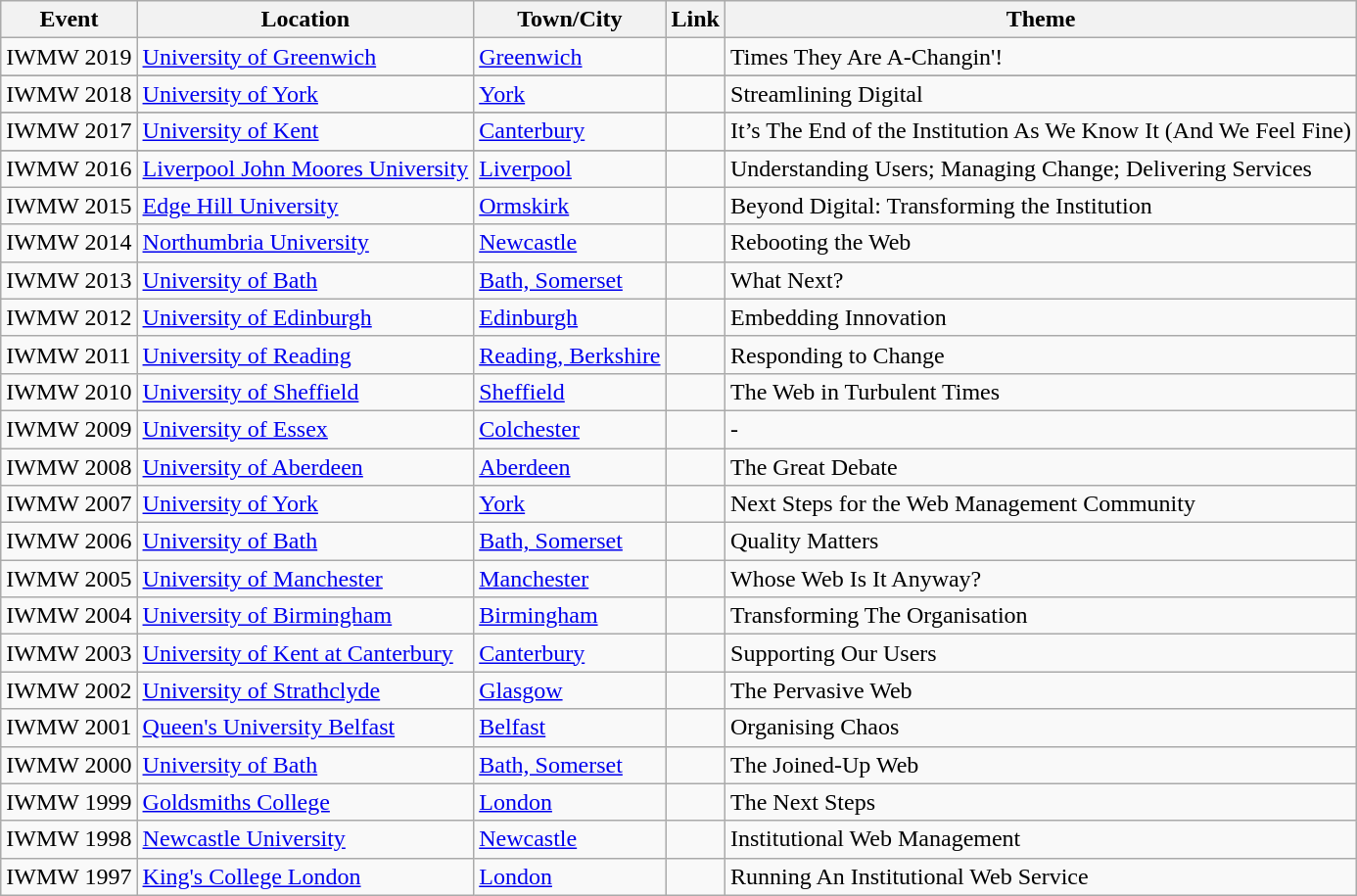<table class="wikitable">
<tr>
<th>Event</th>
<th>Location</th>
<th>Town/City</th>
<th>Link</th>
<th>Theme</th>
</tr>
<tr>
<td>IWMW 2019</td>
<td><a href='#'>University of Greenwich</a></td>
<td><a href='#'>Greenwich</a></td>
<td></td>
<td>Times They Are A-Changin'!</td>
</tr>
<tr>
</tr>
<tr>
<td>IWMW 2018</td>
<td><a href='#'>University of York</a></td>
<td><a href='#'>York</a></td>
<td></td>
<td>Streamlining Digital</td>
</tr>
<tr>
</tr>
<tr>
<td>IWMW 2017</td>
<td><a href='#'>University of Kent</a></td>
<td><a href='#'>Canterbury</a></td>
<td></td>
<td>It’s The End of the Institution As We Know It (And We Feel Fine)</td>
</tr>
<tr>
</tr>
<tr>
<td>IWMW 2016</td>
<td><a href='#'>Liverpool John Moores University</a></td>
<td><a href='#'>Liverpool</a></td>
<td></td>
<td>Understanding Users; Managing Change; Delivering Services</td>
</tr>
<tr>
<td>IWMW 2015</td>
<td><a href='#'>Edge Hill University</a></td>
<td><a href='#'>Ormskirk</a></td>
<td></td>
<td>Beyond Digital: Transforming the Institution</td>
</tr>
<tr>
<td>IWMW 2014</td>
<td><a href='#'>Northumbria University</a></td>
<td><a href='#'>Newcastle</a></td>
<td></td>
<td>Rebooting the Web</td>
</tr>
<tr>
<td>IWMW 2013</td>
<td><a href='#'>University of Bath</a></td>
<td><a href='#'>Bath, Somerset</a></td>
<td></td>
<td>What Next?</td>
</tr>
<tr>
<td>IWMW 2012</td>
<td><a href='#'>University of Edinburgh</a></td>
<td><a href='#'>Edinburgh</a></td>
<td></td>
<td>Embedding Innovation</td>
</tr>
<tr>
<td>IWMW 2011</td>
<td><a href='#'>University of Reading</a></td>
<td><a href='#'>Reading, Berkshire</a></td>
<td></td>
<td>Responding to Change</td>
</tr>
<tr>
<td>IWMW 2010</td>
<td><a href='#'>University of Sheffield</a></td>
<td><a href='#'>Sheffield</a></td>
<td></td>
<td>The Web in Turbulent Times</td>
</tr>
<tr>
<td>IWMW 2009</td>
<td><a href='#'>University of Essex</a></td>
<td><a href='#'>Colchester</a></td>
<td></td>
<td>-</td>
</tr>
<tr>
<td>IWMW 2008</td>
<td><a href='#'>University of Aberdeen</a></td>
<td><a href='#'>Aberdeen</a></td>
<td></td>
<td>The Great Debate</td>
</tr>
<tr>
<td>IWMW 2007</td>
<td><a href='#'>University of York</a></td>
<td><a href='#'>York</a></td>
<td></td>
<td>Next Steps for the Web Management Community</td>
</tr>
<tr>
<td>IWMW 2006</td>
<td><a href='#'>University of Bath</a></td>
<td><a href='#'>Bath, Somerset</a></td>
<td></td>
<td>Quality Matters</td>
</tr>
<tr>
<td>IWMW 2005</td>
<td><a href='#'>University of Manchester</a></td>
<td><a href='#'>Manchester</a></td>
<td></td>
<td>Whose Web Is It Anyway?</td>
</tr>
<tr>
<td>IWMW 2004</td>
<td><a href='#'>University of Birmingham</a></td>
<td><a href='#'>Birmingham</a></td>
<td></td>
<td>Transforming The Organisation</td>
</tr>
<tr>
<td>IWMW 2003</td>
<td><a href='#'>University of Kent at Canterbury</a></td>
<td><a href='#'>Canterbury</a></td>
<td></td>
<td>Supporting Our Users</td>
</tr>
<tr>
<td>IWMW 2002</td>
<td><a href='#'>University of Strathclyde</a></td>
<td><a href='#'>Glasgow</a></td>
<td></td>
<td>The Pervasive Web</td>
</tr>
<tr>
<td>IWMW 2001</td>
<td><a href='#'>Queen's University Belfast</a></td>
<td><a href='#'>Belfast</a></td>
<td></td>
<td>Organising Chaos</td>
</tr>
<tr>
<td>IWMW 2000</td>
<td><a href='#'>University of Bath</a></td>
<td><a href='#'>Bath, Somerset</a></td>
<td></td>
<td>The Joined-Up Web</td>
</tr>
<tr>
<td>IWMW 1999</td>
<td><a href='#'>Goldsmiths College</a></td>
<td><a href='#'>London</a></td>
<td></td>
<td>The Next Steps</td>
</tr>
<tr>
<td>IWMW 1998</td>
<td><a href='#'>Newcastle University</a></td>
<td><a href='#'>Newcastle</a></td>
<td></td>
<td>Institutional Web Management</td>
</tr>
<tr>
<td>IWMW 1997</td>
<td><a href='#'>King's College London</a></td>
<td><a href='#'>London</a></td>
<td></td>
<td>Running An Institutional Web Service</td>
</tr>
</table>
